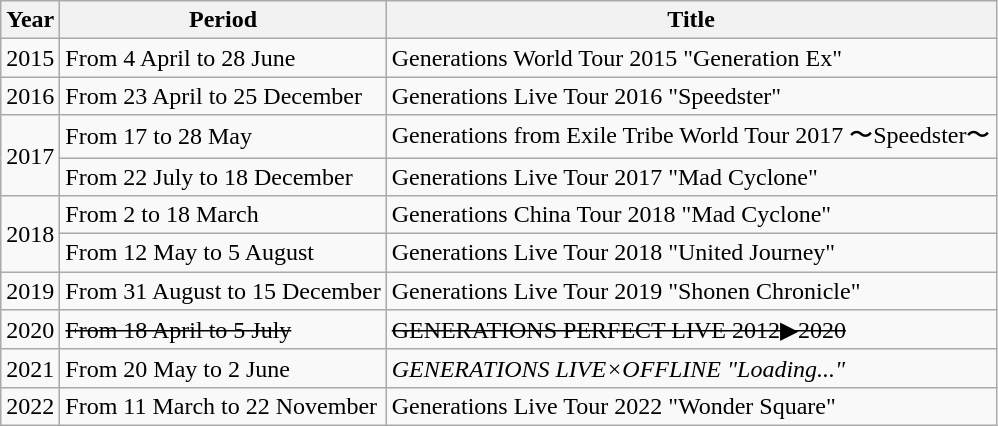<table class="wikitable sortable">
<tr>
<th>Year</th>
<th>Period</th>
<th>Title</th>
</tr>
<tr>
<td>2015</td>
<td>From 4 April to 28 June</td>
<td>Generations World Tour 2015 "Generation Ex"</td>
</tr>
<tr>
<td>2016</td>
<td>From 23 April to 25 December</td>
<td>Generations Live Tour 2016 "Speedster"</td>
</tr>
<tr>
<td rowspan="2">2017</td>
<td>From 17 to 28 May</td>
<td>Generations from Exile Tribe World Tour 2017 〜Speedster〜</td>
</tr>
<tr>
<td>From 22 July to 18 December</td>
<td>Generations Live Tour 2017 "Mad Cyclone"</td>
</tr>
<tr>
<td rowspan="2">2018</td>
<td>From 2 to 18 March</td>
<td>Generations China Tour 2018 "Mad Cyclone"</td>
</tr>
<tr>
<td>From 12 May to 5 August</td>
<td>Generations Live Tour 2018 "United Journey"</td>
</tr>
<tr>
<td>2019</td>
<td>From 31 August to 15 December</td>
<td>Generations Live Tour 2019 "Shonen Chronicle"</td>
</tr>
<tr>
<td>2020</td>
<td><s>From 18 April to 5 July</s></td>
<td><s>GENERATIONS PERFECT LIVE 2012▶︎2020</s></td>
</tr>
<tr>
<td>2021</td>
<td>From 20 May to 2 June</td>
<td><em>GENERATIONS LIVE×OFFLINE "Loading..."</em></td>
</tr>
<tr>
<td>2022</td>
<td>From 11 March to 22 November</td>
<td>Generations Live Tour 2022 "Wonder Square"</td>
</tr>
</table>
